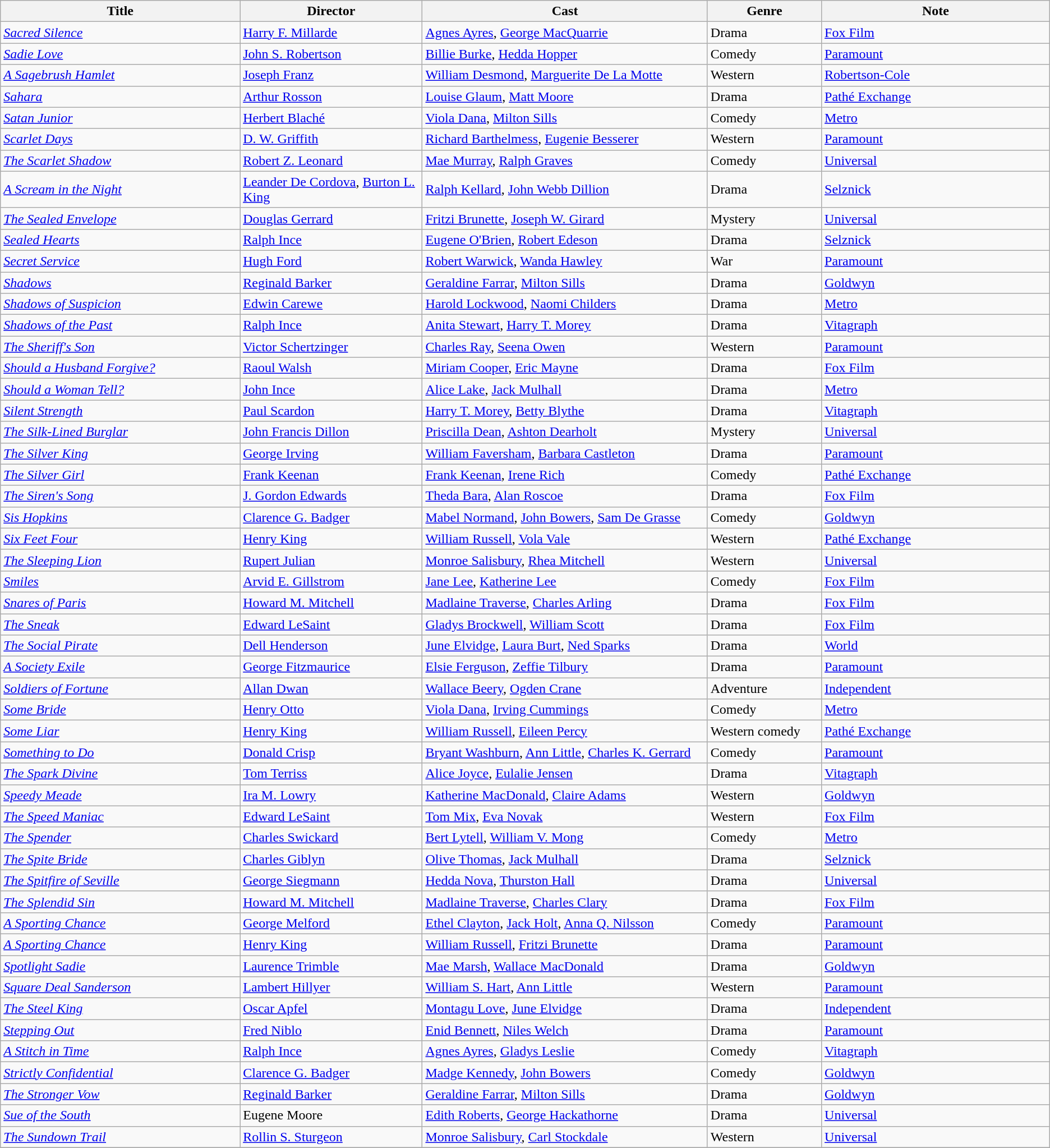<table class="wikitable">
<tr>
<th style="width:21%;">Title</th>
<th style="width:16%;">Director</th>
<th style="width:25%;">Cast</th>
<th style="width:10%;">Genre</th>
<th style="width:20%;">Note</th>
</tr>
<tr>
<td><em><a href='#'>Sacred Silence</a></em></td>
<td><a href='#'>Harry F. Millarde</a></td>
<td><a href='#'>Agnes Ayres</a>, <a href='#'>George MacQuarrie</a></td>
<td>Drama</td>
<td><a href='#'>Fox Film</a></td>
</tr>
<tr>
<td><em><a href='#'>Sadie Love</a></em></td>
<td><a href='#'>John S. Robertson</a></td>
<td><a href='#'>Billie Burke</a>, <a href='#'>Hedda Hopper</a></td>
<td>Comedy</td>
<td><a href='#'>Paramount</a></td>
</tr>
<tr>
<td><em><a href='#'>A Sagebrush Hamlet</a></em></td>
<td><a href='#'>Joseph Franz</a></td>
<td><a href='#'>William Desmond</a>, <a href='#'>Marguerite De La Motte</a></td>
<td>Western</td>
<td><a href='#'>Robertson-Cole</a></td>
</tr>
<tr>
<td><em><a href='#'>Sahara</a></em></td>
<td><a href='#'>Arthur Rosson</a></td>
<td><a href='#'>Louise Glaum</a>, <a href='#'>Matt Moore</a></td>
<td>Drama</td>
<td><a href='#'>Pathé Exchange</a></td>
</tr>
<tr>
<td><em><a href='#'>Satan Junior</a></em></td>
<td><a href='#'>Herbert Blaché</a></td>
<td><a href='#'>Viola Dana</a>, <a href='#'>Milton Sills</a></td>
<td>Comedy</td>
<td><a href='#'>Metro</a></td>
</tr>
<tr>
<td><em><a href='#'>Scarlet Days</a></em></td>
<td><a href='#'>D. W. Griffith</a></td>
<td><a href='#'>Richard Barthelmess</a>, <a href='#'>Eugenie Besserer</a></td>
<td>Western</td>
<td><a href='#'>Paramount</a></td>
</tr>
<tr>
<td><em><a href='#'>The Scarlet Shadow</a></em></td>
<td><a href='#'>Robert Z. Leonard</a></td>
<td><a href='#'>Mae Murray</a>, <a href='#'>Ralph Graves</a></td>
<td>Comedy</td>
<td><a href='#'>Universal</a></td>
</tr>
<tr>
<td><em><a href='#'>A Scream in the Night</a></em></td>
<td><a href='#'>Leander De Cordova</a>,  <a href='#'>Burton L. King</a></td>
<td><a href='#'>Ralph Kellard</a>, <a href='#'>John Webb Dillion</a></td>
<td>Drama</td>
<td><a href='#'>Selznick</a></td>
</tr>
<tr>
<td><em><a href='#'>The Sealed Envelope</a></em></td>
<td><a href='#'>Douglas Gerrard</a></td>
<td><a href='#'>Fritzi Brunette</a>, <a href='#'>Joseph W. Girard</a></td>
<td>Mystery</td>
<td><a href='#'>Universal</a></td>
</tr>
<tr>
<td><em><a href='#'>Sealed Hearts</a></em></td>
<td><a href='#'>Ralph Ince</a></td>
<td><a href='#'>Eugene O'Brien</a>, <a href='#'>Robert Edeson</a></td>
<td>Drama</td>
<td><a href='#'>Selznick</a></td>
</tr>
<tr>
<td><em><a href='#'>Secret Service</a></em></td>
<td><a href='#'>Hugh Ford</a></td>
<td><a href='#'>Robert Warwick</a>, <a href='#'>Wanda Hawley</a></td>
<td>War</td>
<td><a href='#'>Paramount</a></td>
</tr>
<tr>
<td><em><a href='#'>Shadows</a></em></td>
<td><a href='#'>Reginald Barker</a></td>
<td><a href='#'>Geraldine Farrar</a>, <a href='#'>Milton Sills</a></td>
<td>Drama</td>
<td><a href='#'>Goldwyn</a></td>
</tr>
<tr>
<td><em><a href='#'>Shadows of Suspicion</a></em></td>
<td><a href='#'>Edwin Carewe</a></td>
<td><a href='#'>Harold Lockwood</a>, <a href='#'>Naomi Childers</a></td>
<td>Drama</td>
<td><a href='#'>Metro</a></td>
</tr>
<tr>
<td><em><a href='#'>Shadows of the Past</a></em></td>
<td><a href='#'>Ralph Ince</a></td>
<td><a href='#'>Anita Stewart</a>, <a href='#'>Harry T. Morey</a></td>
<td>Drama</td>
<td><a href='#'>Vitagraph</a></td>
</tr>
<tr>
<td><em><a href='#'>The Sheriff's Son</a></em></td>
<td><a href='#'>Victor Schertzinger</a></td>
<td><a href='#'>Charles Ray</a>, <a href='#'>Seena Owen</a></td>
<td>Western</td>
<td><a href='#'>Paramount</a></td>
</tr>
<tr>
<td><em><a href='#'>Should a Husband Forgive?</a></em></td>
<td><a href='#'>Raoul Walsh</a></td>
<td><a href='#'>Miriam Cooper</a>, <a href='#'>Eric Mayne</a></td>
<td>Drama</td>
<td><a href='#'>Fox Film</a></td>
</tr>
<tr>
<td><em><a href='#'>Should a Woman Tell?</a></em></td>
<td><a href='#'>John Ince</a></td>
<td><a href='#'>Alice Lake</a>, <a href='#'>Jack Mulhall</a></td>
<td>Drama</td>
<td><a href='#'>Metro</a></td>
</tr>
<tr>
<td><em><a href='#'>Silent Strength</a></em></td>
<td><a href='#'>Paul Scardon</a></td>
<td><a href='#'>Harry T. Morey</a>, <a href='#'>Betty Blythe</a></td>
<td>Drama</td>
<td><a href='#'>Vitagraph</a></td>
</tr>
<tr>
<td><em><a href='#'>The Silk-Lined Burglar</a></em></td>
<td><a href='#'>John Francis Dillon</a></td>
<td><a href='#'>Priscilla Dean</a>, <a href='#'>Ashton Dearholt</a></td>
<td>Mystery</td>
<td><a href='#'>Universal</a></td>
</tr>
<tr>
<td><em><a href='#'>The Silver King</a></em></td>
<td><a href='#'>George Irving</a></td>
<td><a href='#'>William Faversham</a>, <a href='#'>Barbara Castleton</a></td>
<td>Drama</td>
<td><a href='#'>Paramount</a></td>
</tr>
<tr>
<td><em><a href='#'>The Silver Girl</a></em></td>
<td><a href='#'>Frank Keenan</a></td>
<td><a href='#'>Frank Keenan</a>, <a href='#'>Irene Rich</a></td>
<td>Comedy</td>
<td><a href='#'>Pathé Exchange</a></td>
</tr>
<tr>
<td><em><a href='#'>The Siren's Song</a></em></td>
<td><a href='#'>J. Gordon Edwards</a></td>
<td><a href='#'>Theda Bara</a>, <a href='#'>Alan Roscoe</a></td>
<td>Drama</td>
<td><a href='#'>Fox Film</a></td>
</tr>
<tr>
<td><em><a href='#'>Sis Hopkins</a></em></td>
<td><a href='#'>Clarence G. Badger</a></td>
<td><a href='#'>Mabel Normand</a>, <a href='#'>John Bowers</a>, <a href='#'>Sam De Grasse</a></td>
<td>Comedy</td>
<td><a href='#'>Goldwyn</a></td>
</tr>
<tr>
<td><em><a href='#'>Six Feet Four</a></em></td>
<td><a href='#'>Henry King</a></td>
<td><a href='#'>William Russell</a>, <a href='#'>Vola Vale</a></td>
<td>Western</td>
<td><a href='#'>Pathé Exchange</a></td>
</tr>
<tr>
<td><em><a href='#'>The Sleeping Lion</a></em></td>
<td><a href='#'>Rupert Julian</a></td>
<td><a href='#'>Monroe Salisbury</a>, <a href='#'>Rhea Mitchell</a></td>
<td>Western</td>
<td><a href='#'>Universal</a></td>
</tr>
<tr>
<td><em><a href='#'>Smiles</a></em></td>
<td><a href='#'>Arvid E. Gillstrom</a></td>
<td><a href='#'>Jane Lee</a>, <a href='#'>Katherine Lee</a></td>
<td>Comedy</td>
<td><a href='#'>Fox Film</a></td>
</tr>
<tr>
<td><em><a href='#'>Snares of Paris</a></em></td>
<td><a href='#'>Howard M. Mitchell</a></td>
<td><a href='#'>Madlaine Traverse</a>, <a href='#'>Charles Arling</a></td>
<td>Drama</td>
<td><a href='#'>Fox Film</a></td>
</tr>
<tr>
<td><em><a href='#'>The Sneak</a></em></td>
<td><a href='#'>Edward LeSaint</a></td>
<td><a href='#'>Gladys Brockwell</a>, <a href='#'>William Scott</a></td>
<td>Drama</td>
<td><a href='#'>Fox Film</a></td>
</tr>
<tr>
<td><em><a href='#'>The Social Pirate</a></em></td>
<td><a href='#'>Dell Henderson</a></td>
<td><a href='#'>June Elvidge</a>, <a href='#'>Laura Burt</a>, <a href='#'>Ned Sparks</a></td>
<td>Drama</td>
<td><a href='#'>World</a></td>
</tr>
<tr>
<td><em><a href='#'>A Society Exile</a></em></td>
<td><a href='#'>George Fitzmaurice</a></td>
<td><a href='#'>Elsie Ferguson</a>, <a href='#'>Zeffie Tilbury</a></td>
<td>Drama</td>
<td><a href='#'>Paramount</a></td>
</tr>
<tr>
<td><em><a href='#'>Soldiers of Fortune</a></em></td>
<td><a href='#'>Allan Dwan</a></td>
<td><a href='#'>Wallace Beery</a>, <a href='#'>Ogden Crane</a></td>
<td>Adventure</td>
<td><a href='#'>Independent</a></td>
</tr>
<tr>
<td><em><a href='#'>Some Bride</a></em></td>
<td><a href='#'>Henry Otto</a></td>
<td><a href='#'>Viola Dana</a>, <a href='#'>Irving Cummings</a></td>
<td>Comedy</td>
<td><a href='#'>Metro</a></td>
</tr>
<tr>
<td><em><a href='#'>Some Liar</a></em></td>
<td><a href='#'>Henry King</a></td>
<td><a href='#'>William Russell</a>, <a href='#'>Eileen Percy</a></td>
<td>Western comedy</td>
<td><a href='#'>Pathé Exchange</a></td>
</tr>
<tr>
<td><em><a href='#'>Something to Do</a></em></td>
<td><a href='#'>Donald Crisp</a></td>
<td><a href='#'>Bryant Washburn</a>, <a href='#'>Ann Little</a>, <a href='#'>Charles K. Gerrard</a></td>
<td>Comedy</td>
<td><a href='#'>Paramount</a></td>
</tr>
<tr>
<td><em><a href='#'>The Spark Divine</a></em></td>
<td><a href='#'>Tom Terriss</a></td>
<td><a href='#'>Alice Joyce</a>, <a href='#'>Eulalie Jensen</a></td>
<td>Drama</td>
<td><a href='#'>Vitagraph</a></td>
</tr>
<tr>
<td><em><a href='#'>Speedy Meade</a></em></td>
<td><a href='#'>Ira M. Lowry</a></td>
<td><a href='#'>Katherine MacDonald</a>, <a href='#'>Claire Adams</a></td>
<td>Western</td>
<td><a href='#'>Goldwyn</a></td>
</tr>
<tr>
<td><em><a href='#'>The Speed Maniac</a></em></td>
<td><a href='#'>Edward LeSaint</a></td>
<td><a href='#'>Tom Mix</a>, <a href='#'>Eva Novak</a></td>
<td>Western</td>
<td><a href='#'>Fox Film</a></td>
</tr>
<tr>
<td><em><a href='#'>The Spender</a></em></td>
<td><a href='#'>Charles Swickard</a></td>
<td><a href='#'>Bert Lytell</a>, <a href='#'>William V. Mong</a></td>
<td>Comedy</td>
<td><a href='#'>Metro</a></td>
</tr>
<tr>
<td><em><a href='#'>The Spite Bride</a></em></td>
<td><a href='#'>Charles Giblyn</a></td>
<td><a href='#'>Olive Thomas</a>, <a href='#'>Jack Mulhall</a></td>
<td>Drama</td>
<td><a href='#'>Selznick</a></td>
</tr>
<tr>
<td><em> <a href='#'>The Spitfire of Seville</a></em></td>
<td><a href='#'>George Siegmann</a></td>
<td><a href='#'>Hedda Nova</a>, <a href='#'>Thurston Hall</a></td>
<td>Drama</td>
<td><a href='#'>Universal</a></td>
</tr>
<tr>
<td><em><a href='#'>The Splendid Sin</a></em></td>
<td><a href='#'>Howard M. Mitchell</a></td>
<td><a href='#'>Madlaine Traverse</a>, <a href='#'>Charles Clary</a></td>
<td>Drama</td>
<td><a href='#'>Fox Film</a></td>
</tr>
<tr>
<td><em><a href='#'>A Sporting Chance</a></em></td>
<td><a href='#'>George Melford</a></td>
<td><a href='#'>Ethel Clayton</a>, <a href='#'>Jack Holt</a>, <a href='#'>Anna Q. Nilsson</a></td>
<td>Comedy</td>
<td><a href='#'>Paramount</a></td>
</tr>
<tr>
<td><em><a href='#'>A Sporting Chance</a></em></td>
<td><a href='#'>Henry King</a></td>
<td><a href='#'>William Russell</a>, <a href='#'>Fritzi Brunette</a></td>
<td>Drama</td>
<td><a href='#'>Paramount</a></td>
</tr>
<tr>
<td><em><a href='#'>Spotlight Sadie</a></em></td>
<td><a href='#'>Laurence Trimble</a></td>
<td><a href='#'>Mae Marsh</a>, <a href='#'>Wallace MacDonald</a></td>
<td>Drama</td>
<td><a href='#'>Goldwyn</a></td>
</tr>
<tr>
<td><em><a href='#'>Square Deal Sanderson</a></em></td>
<td><a href='#'>Lambert Hillyer</a></td>
<td><a href='#'>William S. Hart</a>, <a href='#'>Ann Little</a></td>
<td>Western</td>
<td><a href='#'>Paramount</a></td>
</tr>
<tr>
<td><em><a href='#'>The Steel King</a></em></td>
<td><a href='#'>Oscar Apfel</a></td>
<td><a href='#'>Montagu Love</a>, <a href='#'>June Elvidge</a></td>
<td>Drama</td>
<td><a href='#'>Independent</a></td>
</tr>
<tr>
<td><em><a href='#'>Stepping Out</a></em></td>
<td><a href='#'>Fred Niblo</a></td>
<td><a href='#'>Enid Bennett</a>, <a href='#'>Niles Welch</a></td>
<td>Drama</td>
<td><a href='#'>Paramount</a></td>
</tr>
<tr>
<td><em><a href='#'>A Stitch in Time</a></em></td>
<td><a href='#'>Ralph Ince</a></td>
<td><a href='#'>Agnes Ayres</a>, <a href='#'>Gladys Leslie</a></td>
<td>Comedy</td>
<td><a href='#'>Vitagraph</a></td>
</tr>
<tr>
<td><em><a href='#'>Strictly Confidential</a></em></td>
<td><a href='#'>Clarence G. Badger</a></td>
<td><a href='#'>Madge Kennedy</a>, <a href='#'>John Bowers</a></td>
<td>Comedy</td>
<td><a href='#'>Goldwyn</a></td>
</tr>
<tr>
<td><em><a href='#'>The Stronger Vow</a></em></td>
<td><a href='#'>Reginald Barker</a></td>
<td><a href='#'>Geraldine Farrar</a>, <a href='#'>Milton Sills</a></td>
<td>Drama</td>
<td><a href='#'>Goldwyn</a></td>
</tr>
<tr>
<td><em><a href='#'>Sue of the South</a></em></td>
<td>Eugene Moore</td>
<td><a href='#'>Edith Roberts</a>, <a href='#'>George Hackathorne</a></td>
<td>Drama</td>
<td><a href='#'>Universal</a></td>
</tr>
<tr>
<td><em><a href='#'>The Sundown Trail</a></em></td>
<td><a href='#'>Rollin S. Sturgeon</a></td>
<td><a href='#'>Monroe Salisbury</a>, <a href='#'>Carl Stockdale</a></td>
<td>Western</td>
<td><a href='#'>Universal</a></td>
</tr>
<tr>
</tr>
</table>
